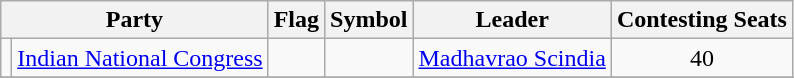<table class="wikitable" style="text-align:center">
<tr>
<th colspan="2">Party</th>
<th>Flag</th>
<th>Symbol</th>
<th>Leader</th>
<th>Contesting Seats</th>
</tr>
<tr>
<td></td>
<td><a href='#'>Indian National Congress</a></td>
<td></td>
<td></td>
<td><a href='#'>Madhavrao Scindia</a></td>
<td>40</td>
</tr>
<tr>
</tr>
</table>
